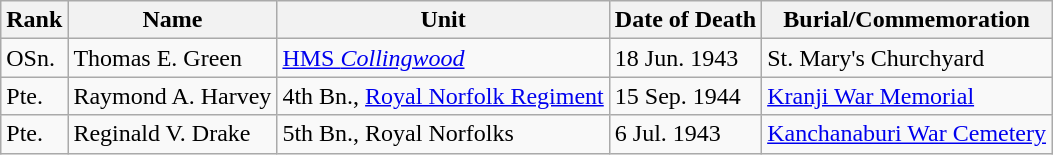<table class="wikitable">
<tr>
<th>Rank</th>
<th>Name</th>
<th>Unit</th>
<th>Date of Death</th>
<th>Burial/Commemoration</th>
</tr>
<tr>
<td>OSn.</td>
<td>Thomas E. Green</td>
<td><a href='#'>HMS <em>Collingwood</em></a></td>
<td>18 Jun. 1943</td>
<td>St. Mary's Churchyard</td>
</tr>
<tr>
<td>Pte.</td>
<td>Raymond A. Harvey</td>
<td>4th Bn., <a href='#'>Royal Norfolk Regiment</a></td>
<td>15 Sep. 1944</td>
<td><a href='#'>Kranji War Memorial</a></td>
</tr>
<tr>
<td>Pte.</td>
<td>Reginald V. Drake</td>
<td>5th Bn., Royal Norfolks</td>
<td>6 Jul. 1943</td>
<td><a href='#'>Kanchanaburi War Cemetery</a></td>
</tr>
</table>
